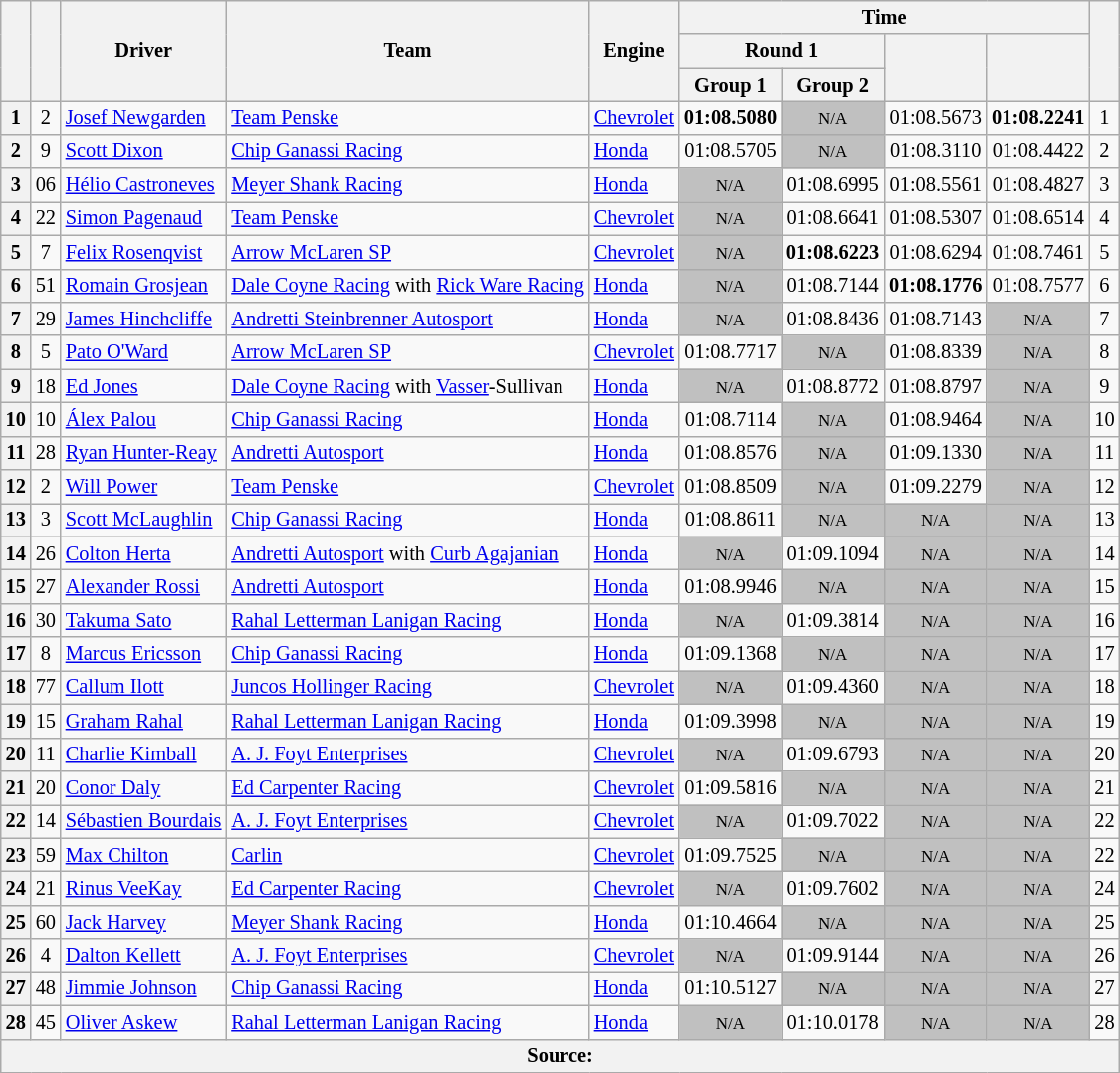<table class="wikitable sortable" style="text-align:center; font-size:85%;">
<tr>
<th rowspan="3"></th>
<th rowspan="3"></th>
<th rowspan="3">Driver</th>
<th rowspan="3">Team</th>
<th rowspan="3">Engine</th>
<th colspan="4" style="text-align:center;">Time</th>
<th rowspan="3"></th>
</tr>
<tr>
<th scope="col" colspan="2">Round 1</th>
<th scope="col" rowspan="2"></th>
<th scope="col" rowspan="2"></th>
</tr>
<tr>
<th scope="col">Group 1</th>
<th scope="col">Group 2</th>
</tr>
<tr>
<th scope="row">1</th>
<td align="center">2</td>
<td align="left"> <a href='#'>Josef Newgarden</a></td>
<td align="left"><a href='#'>Team Penske</a></td>
<td align="left"><a href='#'>Chevrolet</a></td>
<td><strong>01:08.5080</strong></td>
<td style="background: silver" align="center"><small>N/A</small></td>
<td>01:08.5673</td>
<td><strong>01:08.2241</strong></td>
<td align="center">1</td>
</tr>
<tr>
<th scope="row">2</th>
<td align="center">9</td>
<td align="left"> <a href='#'>Scott Dixon</a> <strong></strong></td>
<td align="left"><a href='#'>Chip Ganassi Racing</a></td>
<td align="left"><a href='#'>Honda</a></td>
<td>01:08.5705</td>
<td style="background: silver" align="center"><small>N/A</small></td>
<td>01:08.3110</td>
<td>01:08.4422</td>
<td align="center">2</td>
</tr>
<tr>
<th scope="row">3</th>
<td align="center">06</td>
<td align="left"> <a href='#'>Hélio Castroneves</a></td>
<td align="left"><a href='#'>Meyer Shank Racing</a></td>
<td align="left"><a href='#'>Honda</a></td>
<td style="background: silver" align="center"><small>N/A</small></td>
<td>01:08.6995</td>
<td>01:08.5561</td>
<td>01:08.4827</td>
<td align="center">3</td>
</tr>
<tr>
<th scope="row">4</th>
<td align="center">22</td>
<td align="left"> <a href='#'>Simon Pagenaud</a> <strong></strong></td>
<td align="left"><a href='#'>Team Penske</a></td>
<td align="left"><a href='#'>Chevrolet</a></td>
<td style="background: silver" align="center"><small>N/A</small></td>
<td>01:08.6641</td>
<td>01:08.5307</td>
<td>01:08.6514</td>
<td align="center">4</td>
</tr>
<tr>
<th scope="row">5</th>
<td align="center">7</td>
<td align="left"> <a href='#'>Felix Rosenqvist</a></td>
<td align="left"><a href='#'>Arrow McLaren SP</a></td>
<td align="left"><a href='#'>Chevrolet</a></td>
<td style="background: silver" align="center"><small>N/A</small></td>
<td><strong>01:08.6223</strong></td>
<td>01:08.6294</td>
<td>01:08.7461</td>
<td align="center">5</td>
</tr>
<tr>
<th scope="row">6</th>
<td align="center">51</td>
<td align="left"> <a href='#'>Romain Grosjean</a> <strong></strong></td>
<td align="left"><a href='#'>Dale Coyne Racing</a> with <a href='#'>Rick Ware Racing</a></td>
<td align="left"><a href='#'>Honda</a></td>
<td style="background: silver" align="center"><small>N/A</small></td>
<td>01:08.7144</td>
<td><strong>01:08.1776</strong></td>
<td>01:08.7577</td>
<td align="center">6</td>
</tr>
<tr>
<th scope="row">7</th>
<td align="center">29</td>
<td align="left"> <a href='#'>James Hinchcliffe</a> <strong></strong></td>
<td align="left"><a href='#'>Andretti Steinbrenner Autosport</a></td>
<td align="left"><a href='#'>Honda</a></td>
<td style="background: silver" align="center"><small>N/A</small></td>
<td>01:08.8436</td>
<td>01:08.7143</td>
<td style="background: silver" align="center" data-sort-value="7"><small>N/A</small></td>
<td align="center">7</td>
</tr>
<tr>
<th scope="row">8</th>
<td align="center">5</td>
<td align="left"> <a href='#'>Pato O'Ward</a></td>
<td align="left"><a href='#'>Arrow McLaren SP</a></td>
<td align="left"><a href='#'>Chevrolet</a></td>
<td>01:08.7717</td>
<td style="background: silver" align="center"><small>N/A</small></td>
<td>01:08.8339</td>
<td style="background: silver" align="center" data-sort-value="8"><small>N/A</small></td>
<td align="center">8</td>
</tr>
<tr>
<th scope="row">9</th>
<td align="center">18</td>
<td align="left"> <a href='#'>Ed Jones</a></td>
<td align="left"><a href='#'>Dale Coyne Racing</a> with <a href='#'>Vasser</a>-Sullivan</td>
<td align="left"><a href='#'>Honda</a></td>
<td style="background: silver" align="center"><small>N/A</small></td>
<td>01:08.8772</td>
<td>01:08.8797</td>
<td style="background: silver" align="center" data-sort-value="9"><small>N/A</small></td>
<td align="center">9</td>
</tr>
<tr>
<th scope="row">10</th>
<td align="center">10</td>
<td align="left"> <a href='#'>Álex Palou</a></td>
<td align="left"><a href='#'>Chip Ganassi Racing</a></td>
<td align="left"><a href='#'>Honda</a></td>
<td>01:08.7114</td>
<td style="background: silver" align="center"><small>N/A</small></td>
<td>01:08.9464</td>
<td style="background: silver" align="center" data-sort-value="10"><small>N/A</small></td>
<td align="center">10</td>
</tr>
<tr>
<th scope="row">11</th>
<td align="center">28</td>
<td align="left"> <a href='#'>Ryan Hunter-Reay</a> <strong></strong></td>
<td align="left"><a href='#'>Andretti Autosport</a></td>
<td align="left"><a href='#'>Honda</a></td>
<td>01:08.8576</td>
<td style="background: silver" align="center"><small>N/A</small></td>
<td>01:09.1330</td>
<td style="background: silver" align="center" data-sort-value="11"><small>N/A</small></td>
<td align="center">11</td>
</tr>
<tr>
<th scope="row">12</th>
<td align="center">2</td>
<td align="left"> <a href='#'>Will Power</a> <strong></strong></td>
<td align="left"><a href='#'>Team Penske</a></td>
<td align="left"><a href='#'>Chevrolet</a></td>
<td>01:08.8509</td>
<td style="background: silver" align="center"><small>N/A</small></td>
<td>01:09.2279</td>
<td style="background: silver" align="center" data-sort-value="12"><small>N/A</small></td>
<td align="center">12</td>
</tr>
<tr>
<th scope="row">13</th>
<td align="center">3</td>
<td align="left"> <a href='#'>Scott McLaughlin</a> <strong></strong></td>
<td align="left"><a href='#'>Chip Ganassi Racing</a></td>
<td align="left"><a href='#'>Honda</a></td>
<td>01:08.8611</td>
<td style="background: silver" align="center"><small>N/A</small></td>
<td style="background: silver" align="center" data-sort-value="13"><small>N/A</small></td>
<td style="background: silver" align="center" data-sort-value="13"><small>N/A</small></td>
<td align="center">13</td>
</tr>
<tr>
<th scope="row">14</th>
<td align="center">26</td>
<td align="left"> <a href='#'>Colton Herta</a></td>
<td align="left"><a href='#'>Andretti Autosport</a> with <a href='#'>Curb Agajanian</a></td>
<td align="left"><a href='#'>Honda</a></td>
<td style="background: silver" align="center"><small>N/A</small></td>
<td>01:09.1094</td>
<td style="background: silver" align="center" data-sort-value="14"><small>N/A</small></td>
<td style="background: silver" align="center" data-sort-value="14"><small>N/A</small></td>
<td align="center">14</td>
</tr>
<tr>
<th scope="row">15</th>
<td align="center">27</td>
<td align="left"> <a href='#'>Alexander Rossi</a> <strong></strong></td>
<td align="left"><a href='#'>Andretti Autosport</a></td>
<td align="left"><a href='#'>Honda</a></td>
<td>01:08.9946</td>
<td style="background: silver" align="center"><small>N/A</small></td>
<td style="background: silver" align="center" data-sort-value="15"><small>N/A</small></td>
<td style="background: silver" align="center" data-sort-value="15"><small>N/A</small></td>
<td align="center">15</td>
</tr>
<tr>
<th scope="row">16</th>
<td align="center">30</td>
<td align="left"> <a href='#'>Takuma Sato</a> <strong></strong></td>
<td align="left"><a href='#'>Rahal Letterman Lanigan Racing</a></td>
<td align="left"><a href='#'>Honda</a></td>
<td style="background: silver" align="center"><small>N/A</small></td>
<td>01:09.3814</td>
<td style="background: silver" align="center" data-sort-value="16"><small>N/A</small></td>
<td style="background: silver" align="center" data-sort-value="16"><small>N/A</small></td>
<td align="center">16</td>
</tr>
<tr>
<th scope="row">17</th>
<td align="center">8</td>
<td align="left"> <a href='#'>Marcus Ericsson</a></td>
<td align="left"><a href='#'>Chip Ganassi Racing</a></td>
<td align="left"><a href='#'>Honda</a></td>
<td>01:09.1368</td>
<td style="background: silver" align="center"><small>N/A</small></td>
<td style="background: silver" align="center" data-sort-value="17"><small>N/A</small></td>
<td style="background: silver" align="center" data-sort-value="17"><small>N/A</small></td>
<td align="center">17</td>
</tr>
<tr>
<th scope="row">18</th>
<td align="center">77</td>
<td align="left"> <a href='#'>Callum Ilott</a> <strong></strong></td>
<td align="left"><a href='#'>Juncos Hollinger Racing</a></td>
<td align="left"><a href='#'>Chevrolet</a></td>
<td style="background: silver" align="center"><small>N/A</small></td>
<td>01:09.4360</td>
<td style="background: silver" align="center" data-sort-value="18"><small>N/A</small></td>
<td style="background: silver" align="center" data-sort-value="18"><small>N/A</small></td>
<td align="center">18</td>
</tr>
<tr>
<th scope="row">19</th>
<td align="center">15</td>
<td align="left"> <a href='#'>Graham Rahal</a></td>
<td align="left"><a href='#'>Rahal Letterman Lanigan Racing</a></td>
<td align="left"><a href='#'>Honda</a></td>
<td>01:09.3998</td>
<td style="background: silver" align="center"><small>N/A</small></td>
<td style="background: silver" align="center" data-sort-value="19"><small>N/A</small></td>
<td style="background: silver" align="center" data-sort-value="19"><small>N/A</small></td>
<td align="center">19</td>
</tr>
<tr>
<th scope="row">20</th>
<td align="center">11</td>
<td align="left"> <a href='#'>Charlie Kimball</a></td>
<td align="left"><a href='#'>A. J. Foyt Enterprises</a></td>
<td align="left"><a href='#'>Chevrolet</a></td>
<td style="background: silver" align="center"><small>N/A</small></td>
<td>01:09.6793</td>
<td style="background: silver" align="center" data-sort-value="20"><small>N/A</small></td>
<td style="background: silver" align="center" data-sort-value="20"><small>N/A</small></td>
<td align="center">20</td>
</tr>
<tr>
<th scope="row">21</th>
<td align="center">20</td>
<td align="left"> <a href='#'>Conor Daly</a></td>
<td align="left"><a href='#'>Ed Carpenter Racing</a></td>
<td align="left"><a href='#'>Chevrolet</a></td>
<td>01:09.5816</td>
<td style="background: silver" align="center"><small>N/A</small></td>
<td style="background: silver" align="center" data-sort-value="21"><small>N/A</small></td>
<td style="background: silver" align="center" data-sort-value="21"><small>N/A</small></td>
<td align="center">21</td>
</tr>
<tr>
<th scope="row">22</th>
<td align="center">14</td>
<td align="left"> <a href='#'>Sébastien Bourdais</a></td>
<td align="left"><a href='#'>A. J. Foyt Enterprises</a></td>
<td align="left"><a href='#'>Chevrolet</a></td>
<td style="background: silver" align="center"><small>N/A</small></td>
<td>01:09.7022</td>
<td style="background: silver" align="center" data-sort-value="22"><small>N/A</small></td>
<td style="background: silver" align="center" data-sort-value="22"><small>N/A</small></td>
<td align="center">22</td>
</tr>
<tr>
<th scope="row">23</th>
<td align="center">59</td>
<td align="left"> <a href='#'>Max Chilton</a></td>
<td align="left"><a href='#'>Carlin</a></td>
<td align="left"><a href='#'>Chevrolet</a></td>
<td>01:09.7525</td>
<td style="background: silver" align="center"><small>N/A</small></td>
<td style="background: silver" align="center" data-sort-value="23"><small>N/A</small></td>
<td style="background: silver" align="center" data-sort-value="23"><small>N/A</small></td>
<td align="center">22</td>
</tr>
<tr>
<th scope="row">24</th>
<td align="center">21</td>
<td align="left"> <a href='#'>Rinus VeeKay</a></td>
<td align="left"><a href='#'>Ed Carpenter Racing</a></td>
<td align="left"><a href='#'>Chevrolet</a></td>
<td style="background: silver" align="center"><small>N/A</small></td>
<td>01:09.7602</td>
<td style="background: silver" align="center" data-sort-value="24"><small>N/A</small></td>
<td style="background: silver" align="center" data-sort-value="24"><small>N/A</small></td>
<td align="center">24</td>
</tr>
<tr>
<th scope="row">25</th>
<td align="center">60</td>
<td align="left"> <a href='#'>Jack Harvey</a></td>
<td align="left"><a href='#'>Meyer Shank Racing</a></td>
<td align="left"><a href='#'>Honda</a></td>
<td>01:10.4664</td>
<td style="background: silver" align="center"><small>N/A</small></td>
<td style="background: silver" align="center" data-sort-value="25"><small>N/A</small></td>
<td style="background: silver" align="center" data-sort-value="25"><small>N/A</small></td>
<td align="center">25</td>
</tr>
<tr>
<th scope="row">26</th>
<td align="center">4</td>
<td align="left"> <a href='#'>Dalton Kellett</a></td>
<td align="left"><a href='#'>A. J. Foyt Enterprises</a></td>
<td align="left"><a href='#'>Chevrolet</a></td>
<td style="background: silver" align="center"><small>N/A</small></td>
<td>01:09.9144</td>
<td style="background: silver" align="center" data-sort-value="26"><small>N/A</small></td>
<td style="background: silver" align="center" data-sort-value="26"><small>N/A</small></td>
<td align="center">26</td>
</tr>
<tr>
<th scope="row">27</th>
<td align="center">48</td>
<td align="left"> <a href='#'>Jimmie Johnson</a> <strong></strong></td>
<td align="left"><a href='#'>Chip Ganassi Racing</a></td>
<td align="left"><a href='#'>Honda</a></td>
<td>01:10.5127</td>
<td style="background: silver" align="center"><small>N/A</small></td>
<td style="background: silver" align="center" data-sort-value="27"><small>N/A</small></td>
<td style="background: silver" align="center" data-sort-value="27"><small>N/A</small></td>
<td align="center">27</td>
</tr>
<tr>
<th scope="row">28</th>
<td align="center">45</td>
<td align="left"> <a href='#'>Oliver Askew</a></td>
<td align="left"><a href='#'>Rahal Letterman Lanigan Racing</a></td>
<td align="left"><a href='#'>Honda</a></td>
<td style="background: silver" align="center"><small>N/A</small></td>
<td>01:10.0178</td>
<td style="background: silver" align="center" data-sort-value="28"><small>N/A</small></td>
<td style="background: silver" align="center" data-sort-value="28"><small>N/A</small></td>
<td align="center">28</td>
</tr>
<tr>
<th colspan="10">Source:</th>
</tr>
</table>
